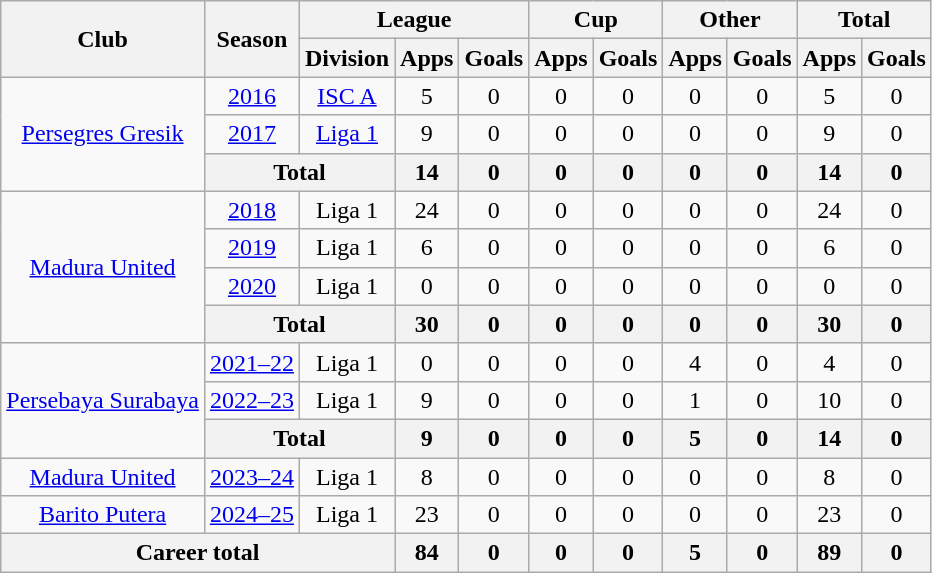<table class="wikitable" style="text-align: center">
<tr>
<th rowspan="2">Club</th>
<th rowspan="2">Season</th>
<th colspan="3">League</th>
<th colspan="2">Cup</th>
<th colspan="2">Other</th>
<th colspan="2">Total</th>
</tr>
<tr>
<th>Division</th>
<th>Apps</th>
<th>Goals</th>
<th>Apps</th>
<th>Goals</th>
<th>Apps</th>
<th>Goals</th>
<th>Apps</th>
<th>Goals</th>
</tr>
<tr>
<td rowspan="3"><a href='#'>Persegres Gresik</a></td>
<td><a href='#'>2016</a></td>
<td><a href='#'>ISC A</a></td>
<td>5</td>
<td>0</td>
<td>0</td>
<td>0</td>
<td>0</td>
<td>0</td>
<td>5</td>
<td>0</td>
</tr>
<tr>
<td><a href='#'>2017</a></td>
<td rowspan="1"><a href='#'>Liga 1</a></td>
<td>9</td>
<td>0</td>
<td>0</td>
<td>0</td>
<td>0</td>
<td>0</td>
<td>9</td>
<td>0</td>
</tr>
<tr>
<th colspan="2">Total</th>
<th>14</th>
<th>0</th>
<th>0</th>
<th>0</th>
<th>0</th>
<th>0</th>
<th>14</th>
<th>0</th>
</tr>
<tr>
<td rowspan="4"><a href='#'>Madura United</a></td>
<td><a href='#'>2018</a></td>
<td rowspan="1">Liga 1</td>
<td>24</td>
<td>0</td>
<td>0</td>
<td>0</td>
<td>0</td>
<td>0</td>
<td>24</td>
<td>0</td>
</tr>
<tr>
<td><a href='#'>2019</a></td>
<td rowspan="1">Liga 1</td>
<td>6</td>
<td>0</td>
<td>0</td>
<td>0</td>
<td>0</td>
<td>0</td>
<td>6</td>
<td>0</td>
</tr>
<tr>
<td><a href='#'>2020</a></td>
<td rowspan="1">Liga 1</td>
<td>0</td>
<td>0</td>
<td>0</td>
<td>0</td>
<td>0</td>
<td>0</td>
<td>0</td>
<td>0</td>
</tr>
<tr>
<th colspan="2">Total</th>
<th>30</th>
<th>0</th>
<th>0</th>
<th>0</th>
<th>0</th>
<th>0</th>
<th>30</th>
<th>0</th>
</tr>
<tr>
<td rowspan="3"><a href='#'>Persebaya Surabaya</a></td>
<td><a href='#'>2021–22</a></td>
<td rowspan="1">Liga 1</td>
<td>0</td>
<td>0</td>
<td>0</td>
<td>0</td>
<td>4</td>
<td>0</td>
<td>4</td>
<td>0</td>
</tr>
<tr>
<td><a href='#'>2022–23</a></td>
<td>Liga 1</td>
<td>9</td>
<td>0</td>
<td>0</td>
<td>0</td>
<td>1</td>
<td>0</td>
<td>10</td>
<td>0</td>
</tr>
<tr>
<th colspan="2">Total</th>
<th>9</th>
<th>0</th>
<th>0</th>
<th>0</th>
<th>5</th>
<th>0</th>
<th>14</th>
<th>0</th>
</tr>
<tr>
<td rowspan="1"><a href='#'>Madura United</a></td>
<td><a href='#'>2023–24</a></td>
<td rowspan="1">Liga 1</td>
<td>8</td>
<td>0</td>
<td>0</td>
<td>0</td>
<td>0</td>
<td>0</td>
<td>8</td>
<td>0</td>
</tr>
<tr>
<td rowspan="1"><a href='#'>Barito Putera</a></td>
<td><a href='#'>2024–25</a></td>
<td rowspan="1">Liga 1</td>
<td>23</td>
<td>0</td>
<td>0</td>
<td>0</td>
<td>0</td>
<td>0</td>
<td>23</td>
<td>0</td>
</tr>
<tr>
<th colspan=3>Career total</th>
<th>84</th>
<th>0</th>
<th>0</th>
<th>0</th>
<th>5</th>
<th>0</th>
<th>89</th>
<th>0</th>
</tr>
</table>
